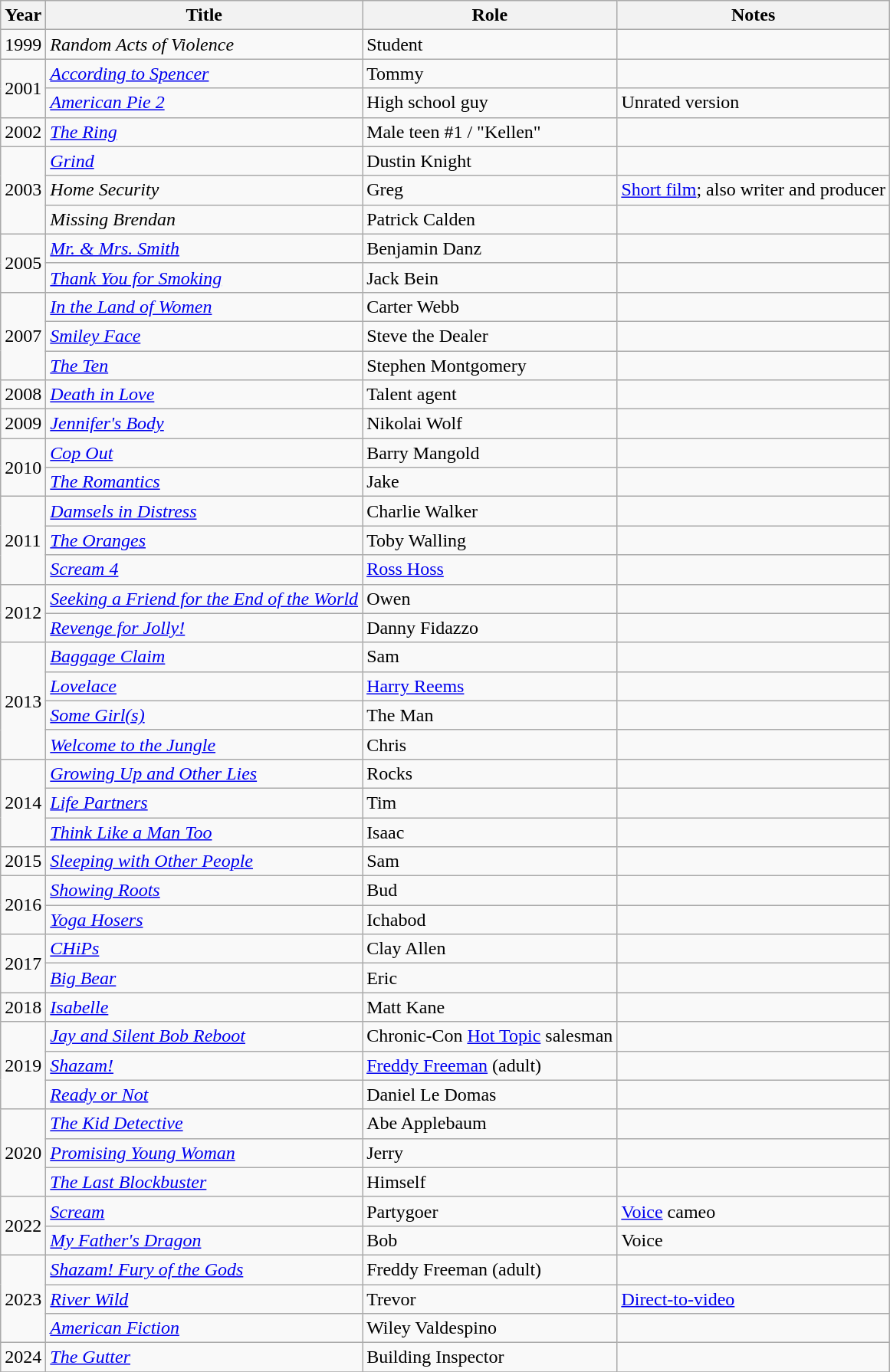<table class="wikitable sortable">
<tr>
<th>Year</th>
<th>Title</th>
<th>Role</th>
<th>Notes</th>
</tr>
<tr>
<td>1999</td>
<td><em>Random Acts of Violence</em></td>
<td>Student</td>
<td></td>
</tr>
<tr>
<td rowspan="2">2001</td>
<td><em><a href='#'>According to Spencer</a></em></td>
<td>Tommy</td>
<td></td>
</tr>
<tr>
<td><em><a href='#'>American Pie 2</a></em></td>
<td>High school guy</td>
<td>Unrated version</td>
</tr>
<tr>
<td>2002</td>
<td data-sort-value="Ring, The"><em><a href='#'>The Ring</a></em></td>
<td>Male teen #1 / "Kellen"</td>
<td></td>
</tr>
<tr>
<td rowspan="3">2003</td>
<td><em><a href='#'>Grind</a></em></td>
<td>Dustin Knight</td>
<td></td>
</tr>
<tr>
<td><em>Home Security</em></td>
<td>Greg</td>
<td><a href='#'>Short film</a>; also writer and producer</td>
</tr>
<tr>
<td><em>Missing Brendan</em></td>
<td>Patrick Calden</td>
<td></td>
</tr>
<tr>
<td rowspan="2">2005</td>
<td><em><a href='#'>Mr. & Mrs. Smith</a></em></td>
<td>Benjamin Danz</td>
<td></td>
</tr>
<tr>
<td><em><a href='#'>Thank You for Smoking</a></em></td>
<td>Jack Bein</td>
<td></td>
</tr>
<tr>
<td rowspan="3">2007</td>
<td><em><a href='#'>In the Land of Women</a></em></td>
<td>Carter Webb</td>
<td></td>
</tr>
<tr>
<td><em><a href='#'>Smiley Face</a></em></td>
<td>Steve the Dealer</td>
<td></td>
</tr>
<tr>
<td data-sort-value="Ten, The"><em><a href='#'>The Ten</a></em></td>
<td>Stephen Montgomery</td>
<td></td>
</tr>
<tr>
<td>2008</td>
<td><em><a href='#'>Death in Love</a></em></td>
<td>Talent agent</td>
<td></td>
</tr>
<tr>
<td>2009</td>
<td><em><a href='#'>Jennifer's Body</a></em></td>
<td>Nikolai Wolf</td>
<td></td>
</tr>
<tr>
<td rowspan="2">2010</td>
<td><em><a href='#'>Cop Out</a></em></td>
<td>Barry Mangold</td>
<td></td>
</tr>
<tr>
<td data-sort-value="Romantics, The"><em><a href='#'>The Romantics</a></em></td>
<td>Jake</td>
<td></td>
</tr>
<tr>
<td rowspan="3">2011</td>
<td><em><a href='#'>Damsels in Distress</a></em></td>
<td>Charlie Walker</td>
<td></td>
</tr>
<tr>
<td data-sort-value="Oranges, The"><em><a href='#'>The Oranges</a></em></td>
<td>Toby Walling</td>
<td></td>
</tr>
<tr>
<td><em><a href='#'>Scream 4</a></em></td>
<td><a href='#'>Ross Hoss</a></td>
<td></td>
</tr>
<tr>
<td rowspan="2">2012</td>
<td><em><a href='#'>Seeking a Friend for the End of the World</a></em></td>
<td>Owen</td>
<td></td>
</tr>
<tr>
<td><em><a href='#'>Revenge for Jolly!</a></em></td>
<td>Danny Fidazzo</td>
<td></td>
</tr>
<tr>
<td rowspan="4">2013</td>
<td><em><a href='#'>Baggage Claim</a></em></td>
<td>Sam</td>
<td></td>
</tr>
<tr>
<td><em><a href='#'>Lovelace</a></em></td>
<td><a href='#'>Harry Reems</a></td>
<td></td>
</tr>
<tr>
<td><em><a href='#'>Some Girl(s)</a></em></td>
<td>The Man</td>
<td></td>
</tr>
<tr>
<td><em><a href='#'>Welcome to the Jungle</a></em></td>
<td>Chris</td>
<td></td>
</tr>
<tr>
<td rowspan="3">2014</td>
<td><em><a href='#'>Growing Up and Other Lies</a></em></td>
<td>Rocks</td>
<td></td>
</tr>
<tr>
<td><em><a href='#'>Life Partners</a></em></td>
<td>Tim</td>
<td></td>
</tr>
<tr>
<td><em><a href='#'>Think Like a Man Too</a></em></td>
<td>Isaac</td>
<td></td>
</tr>
<tr>
<td>2015</td>
<td><em><a href='#'>Sleeping with Other People</a></em></td>
<td>Sam</td>
<td></td>
</tr>
<tr>
<td rowspan="2">2016</td>
<td><em><a href='#'>Showing Roots</a></em></td>
<td>Bud</td>
<td></td>
</tr>
<tr>
<td><em><a href='#'>Yoga Hosers</a></em></td>
<td>Ichabod</td>
<td></td>
</tr>
<tr>
<td rowspan="2">2017</td>
<td><em><a href='#'>CHiPs</a></em></td>
<td>Clay Allen</td>
<td></td>
</tr>
<tr>
<td><em><a href='#'>Big Bear</a></em></td>
<td>Eric</td>
<td></td>
</tr>
<tr>
<td>2018</td>
<td><em><a href='#'>Isabelle</a></em></td>
<td>Matt Kane</td>
<td></td>
</tr>
<tr>
<td rowspan="3">2019</td>
<td><em><a href='#'>Jay and Silent Bob Reboot</a></em></td>
<td>Chronic-Con <a href='#'>Hot Topic</a> salesman</td>
<td></td>
</tr>
<tr>
<td><em><a href='#'>Shazam!</a></em></td>
<td><a href='#'>Freddy Freeman</a> (adult)</td>
<td></td>
</tr>
<tr>
<td><em><a href='#'>Ready or Not</a></em></td>
<td>Daniel Le Domas</td>
<td></td>
</tr>
<tr>
<td rowspan="3">2020</td>
<td data-sort-value="Kid Detective, The"><em><a href='#'>The Kid Detective</a></em></td>
<td>Abe Applebaum</td>
<td></td>
</tr>
<tr>
<td><em><a href='#'>Promising Young Woman</a></em></td>
<td>Jerry</td>
<td></td>
</tr>
<tr>
<td data-sort-value="Last Blockbuster, The"><em><a href='#'>The Last Blockbuster</a></em></td>
<td>Himself</td>
<td></td>
</tr>
<tr>
<td rowspan="2">2022</td>
<td><em><a href='#'>Scream</a></em></td>
<td>Partygoer</td>
<td><a href='#'>Voice</a> cameo</td>
</tr>
<tr>
<td><em><a href='#'>My Father's Dragon</a></em></td>
<td>Bob</td>
<td>Voice</td>
</tr>
<tr>
<td rowspan="3">2023</td>
<td><em><a href='#'>Shazam! Fury of the Gods</a></em></td>
<td>Freddy Freeman (adult)</td>
<td></td>
</tr>
<tr>
<td><em><a href='#'>River Wild</a></em></td>
<td>Trevor</td>
<td><a href='#'>Direct-to-video</a></td>
</tr>
<tr>
<td><em><a href='#'>American Fiction</a></em></td>
<td>Wiley Valdespino</td>
<td></td>
</tr>
<tr>
<td>2024</td>
<td><em><a href='#'>The Gutter</a></em></td>
<td>Building Inspector</td>
<td></td>
</tr>
<tr>
</tr>
</table>
